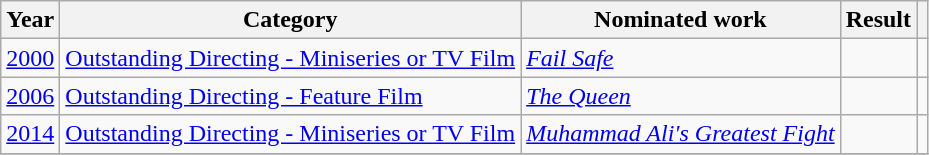<table class="wikitable">
<tr>
<th>Year</th>
<th>Category</th>
<th>Nominated work</th>
<th>Result</th>
<th></th>
</tr>
<tr>
<td><a href='#'>2000</a></td>
<td><a href='#'>Outstanding Directing - Miniseries or TV Film</a></td>
<td><em><a href='#'>Fail Safe</a></em></td>
<td></td>
<td></td>
</tr>
<tr>
<td><a href='#'>2006</a></td>
<td><a href='#'>Outstanding Directing - Feature Film</a></td>
<td><em><a href='#'>The Queen</a></em></td>
<td></td>
<td></td>
</tr>
<tr>
<td><a href='#'>2014</a></td>
<td><a href='#'>Outstanding Directing - Miniseries or TV Film</a></td>
<td><em><a href='#'>Muhammad Ali's Greatest Fight</a></em></td>
<td></td>
<td></td>
</tr>
<tr>
</tr>
</table>
